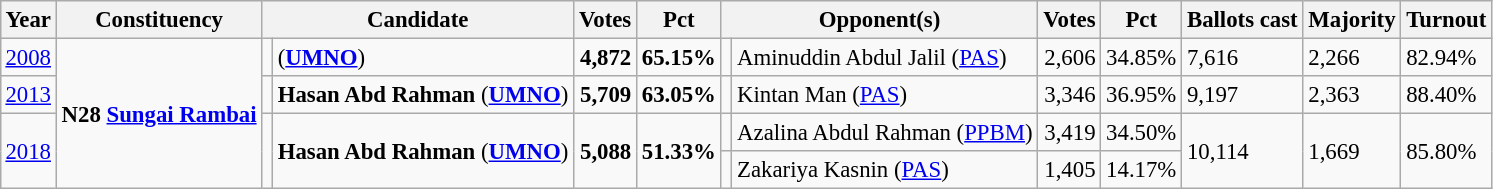<table class="wikitable" style="margin:0.5em ; font-size:95%">
<tr>
<th>Year</th>
<th>Constituency</th>
<th colspan=2>Candidate</th>
<th>Votes</th>
<th>Pct</th>
<th colspan=2>Opponent(s)</th>
<th>Votes</th>
<th>Pct</th>
<th>Ballots cast</th>
<th>Majority</th>
<th>Turnout</th>
</tr>
<tr>
<td><a href='#'>2008</a></td>
<td rowspan=4><strong>N28 <a href='#'>Sungai Rambai</a></strong></td>
<td></td>
<td> (<a href='#'><strong>UMNO</strong></a>)</td>
<td align="right"><strong>4,872</strong></td>
<td><strong>65.15%</strong></td>
<td></td>
<td>Aminuddin Abdul Jalil (<a href='#'>PAS</a>)</td>
<td align="right">2,606</td>
<td>34.85%</td>
<td>7,616</td>
<td>2,266</td>
<td>82.94%</td>
</tr>
<tr>
<td><a href='#'>2013</a></td>
<td></td>
<td><strong>Hasan Abd Rahman</strong> (<a href='#'><strong>UMNO</strong></a>)</td>
<td align="right"><strong>5,709</strong></td>
<td><strong>63.05%</strong></td>
<td></td>
<td>Kintan Man (<a href='#'>PAS</a>)</td>
<td align="right">3,346</td>
<td>36.95%</td>
<td>9,197</td>
<td>2,363</td>
<td>88.40%</td>
</tr>
<tr>
<td rowspan=2><a href='#'>2018</a></td>
<td rowspan=2 ></td>
<td rowspan=2><strong>Hasan Abd Rahman</strong> (<a href='#'><strong>UMNO</strong></a>)</td>
<td rowspan=2 align="right"><strong>5,088</strong></td>
<td rowspan=2><strong>51.33%</strong></td>
<td></td>
<td>Azalina Abdul Rahman (<a href='#'>PPBM</a>)</td>
<td align="right">3,419</td>
<td>34.50%</td>
<td rowspan=2>10,114</td>
<td rowspan=2>1,669</td>
<td rowspan=2>85.80%</td>
</tr>
<tr>
<td></td>
<td>Zakariya Kasnin (<a href='#'>PAS</a>)</td>
<td align="right">1,405</td>
<td>14.17%</td>
</tr>
</table>
